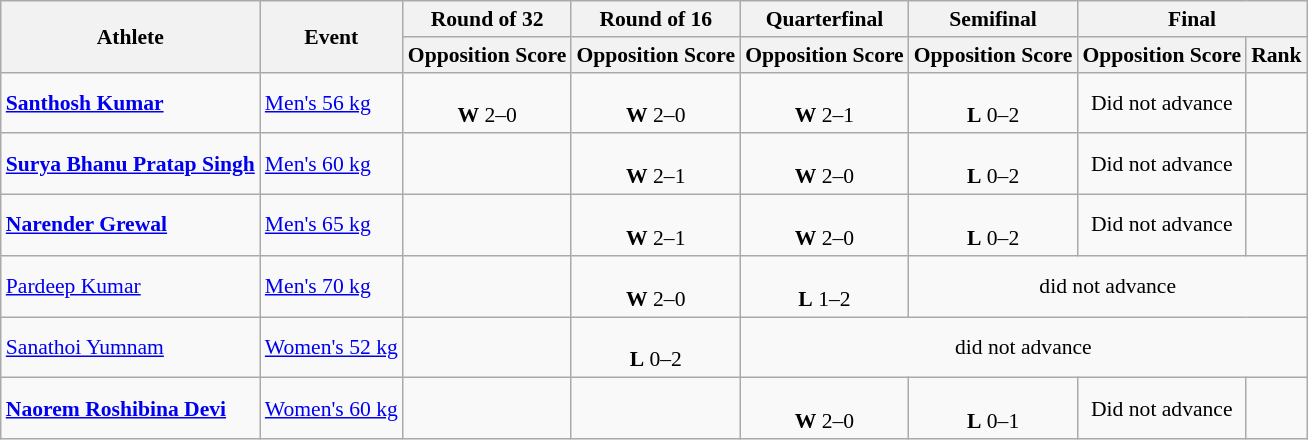<table class=wikitable style="text-align:center; font-size:90%">
<tr>
<th rowspan="2">Athlete</th>
<th rowspan="2">Event</th>
<th>Round of 32</th>
<th>Round of 16</th>
<th>Quarterfinal</th>
<th>Semifinal</th>
<th colspan="2">Final</th>
</tr>
<tr>
<th>Opposition Score</th>
<th>Opposition Score</th>
<th>Opposition Score</th>
<th>Opposition Score</th>
<th>Opposition Score</th>
<th>Rank</th>
</tr>
<tr>
<td align=left><strong><a href='#'>Santhosh Kumar</a></strong></td>
<td align=left><a href='#'>Men's 56 kg</a></td>
<td><br><strong>W</strong> 2–0</td>
<td><br><strong>W</strong> 2–0</td>
<td><br><strong>W</strong> 2–1</td>
<td><br><strong>L</strong> 0–2</td>
<td>Did not advance</td>
<td></td>
</tr>
<tr>
<td align=left><strong><a href='#'>Surya Bhanu Pratap Singh</a></strong></td>
<td align=left><a href='#'>Men's 60 kg</a></td>
<td></td>
<td><br><strong>W</strong> 2–1</td>
<td><br><strong>W</strong> 2–0</td>
<td><br><strong>L</strong> 0–2</td>
<td>Did not advance</td>
<td></td>
</tr>
<tr>
<td align=left><strong><a href='#'>Narender Grewal</a></strong></td>
<td align=left><a href='#'>Men's 65 kg</a></td>
<td></td>
<td><br><strong>W</strong> 2–1</td>
<td><br><strong>W</strong> 2–0</td>
<td><br><strong>L</strong> 0–2</td>
<td>Did not advance</td>
<td></td>
</tr>
<tr>
<td align=left><a href='#'>Pardeep Kumar</a></td>
<td align=left><a href='#'>Men's 70 kg</a></td>
<td></td>
<td><br><strong>W</strong> 2–0</td>
<td><br><strong>L</strong> 1–2</td>
<td colspan=4>did not advance</td>
</tr>
<tr>
<td align=left><a href='#'>Sanathoi Yumnam</a></td>
<td align=left><a href='#'>Women's 52 kg</a></td>
<td></td>
<td><br><strong>L</strong> 0–2</td>
<td colspan=4>did not advance</td>
</tr>
<tr>
<td align=left><strong><a href='#'>Naorem Roshibina Devi</a></strong></td>
<td align=left><a href='#'>Women's 60 kg</a></td>
<td></td>
<td></td>
<td><br><strong>W</strong> 2–0</td>
<td><br><strong>L</strong> 0–1</td>
<td>Did not advance</td>
<td></td>
</tr>
</table>
